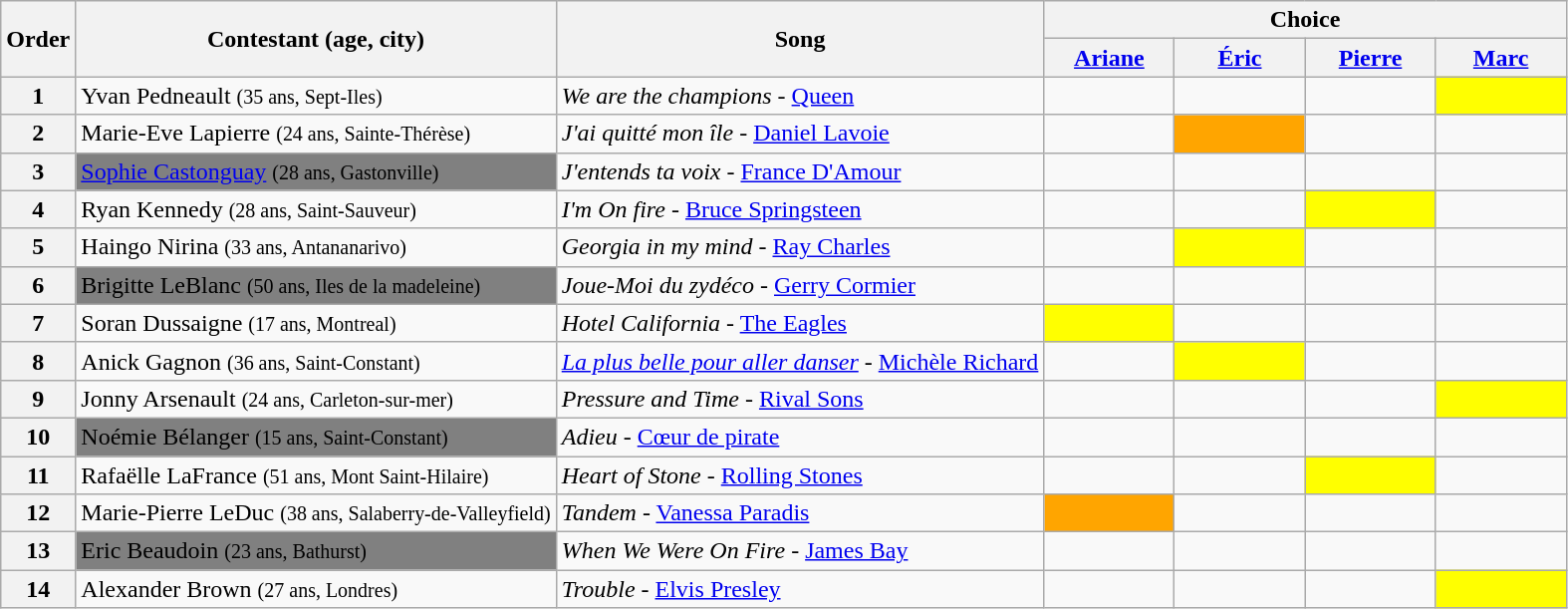<table class="wikitable plainrowheaders" width:90%; ">
<tr>
<th rowspan="2" scope="col">Order</th>
<th rowspan="2" scope="col">Contestant (age, city)</th>
<th rowspan="2" scope="col">Song</th>
<th colspan="4">Choice</th>
</tr>
<tr>
<th style="width:5em;"><a href='#'>Ariane</a></th>
<th style="width:5em;"><a href='#'>Éric</a></th>
<th style="width:5em;"><a href='#'>Pierre</a></th>
<th style="width:5em;"><a href='#'>Marc</a></th>
</tr>
<tr>
<th>1</th>
<td>Yvan Pedneault <small>(35 ans, Sept-Iles)</small></td>
<td><em>We are the champions</em> - <a href='#'>Queen</a></td>
<td style="background:;text-align:center;"></td>
<td style="background:;text-align:center;"></td>
<td style="background:;text-align:center;"></td>
<td style="background:yellow;text-align:center;"></td>
</tr>
<tr>
<th>2</th>
<td>Marie-Eve Lapierre <small>(24 ans, Sainte-Thérèse)</small></td>
<td><em>J'ai quitté mon île</em> - <a href='#'>Daniel Lavoie</a></td>
<td></td>
<td style="background:orange;text-align:center;"></td>
<td></td>
<td></td>
</tr>
<tr>
<th>3</th>
<td bgcolor="gray"><a href='#'>Sophie Castonguay</a> <small>(28 ans, Gastonville)</small></td>
<td><em>J'entends ta voix</em> - <a href='#'>France D'Amour</a></td>
<td></td>
<td></td>
<td></td>
<td></td>
</tr>
<tr>
<th>4</th>
<td>Ryan Kennedy <small>(28 ans, Saint-Sauveur)</small></td>
<td><em>I'm On fire</em> - <a href='#'>Bruce Springsteen</a></td>
<td></td>
<td style="background:;text-align:center;"></td>
<td style="background:yellow;text-align:center;"></td>
<td style="background:;text-align:center;"></td>
</tr>
<tr>
<th>5</th>
<td>Haingo Nirina <small>(33 ans, Antananarivo)</small></td>
<td><em>Georgia in my mind</em> - <a href='#'>Ray Charles</a></td>
<td style="background:;text-align:center;"></td>
<td style="background:yellow;text-align:center;"></td>
<td></td>
<td></td>
</tr>
<tr>
<th>6</th>
<td bgcolor="gray">Brigitte LeBlanc <small>(50 ans, Iles de la madeleine)</small></td>
<td><em>Joue-Moi du zydéco</em> - <a href='#'>Gerry Cormier</a></td>
<td></td>
<td></td>
<td></td>
<td></td>
</tr>
<tr>
<th>7</th>
<td>Soran Dussaigne <small>(17 ans, Montreal)</small></td>
<td><em>Hotel California</em> - <a href='#'>The Eagles</a></td>
<td style="background:yellow;text-align:center;"></td>
<td style="background:;text-align:center;"></td>
<td style="background:;text-align:center;"></td>
<td style="background:;text-align:center;"></td>
</tr>
<tr>
<th>8</th>
<td>Anick Gagnon <small>(36 ans, Saint-Constant)</small></td>
<td><em><a href='#'>La plus belle pour aller danser</a></em> - <a href='#'>Michèle Richard</a></td>
<td></td>
<td style="background:yellow;text-align:center;"></td>
<td style="background:;text-align:center;"></td>
<td></td>
</tr>
<tr>
<th>9</th>
<td>Jonny Arsenault <small>(24 ans, Carleton-sur-mer)</small></td>
<td><em>Pressure and Time</em> - <a href='#'>Rival Sons</a></td>
<td></td>
<td style="background:;text-align:center;"></td>
<td></td>
<td style="background:yellow;text-align:center;"></td>
</tr>
<tr>
<th>10</th>
<td bgcolor="gray">Noémie Bélanger <small>(15 ans, Saint-Constant)</small></td>
<td><em>Adieu</em> - <a href='#'>Cœur de pirate</a></td>
<td></td>
<td></td>
<td></td>
<td></td>
</tr>
<tr>
<th>11</th>
<td>Rafaëlle LaFrance <small>(51 ans, Mont Saint-Hilaire)</small></td>
<td><em>Heart of Stone</em> - <a href='#'>Rolling Stones</a></td>
<td style="background:;text-align:center;"></td>
<td style="background:;text-align:center;"></td>
<td style="background:yellow;text-align:center;"></td>
<td style="background:;text-align:center;"></td>
</tr>
<tr>
<th>12</th>
<td>Marie-Pierre LeDuc <small>(38 ans, Salaberry-de-Valleyfield)</small></td>
<td><em>Tandem</em> - <a href='#'>Vanessa Paradis</a></td>
<td style="background:orange;text-align:center;"></td>
<td></td>
<td></td>
<td></td>
</tr>
<tr>
<th>13</th>
<td bgcolor="gray">Eric Beaudoin <small>(23 ans, Bathurst)</small></td>
<td><em>When We Were On Fire</em> - <a href='#'>James Bay</a></td>
<td></td>
<td></td>
<td></td>
<td></td>
</tr>
<tr>
<th>14</th>
<td>Alexander Brown <small>(27 ans, Londres)</small></td>
<td><em>Trouble</em> - <a href='#'>Elvis Presley</a></td>
<td style="background:;text-align:center;"></td>
<td style="background:;text-align:center;"></td>
<td style="background:;text-align:center;"></td>
<td style="background:yellow;text-align:center;"></td>
</tr>
</table>
